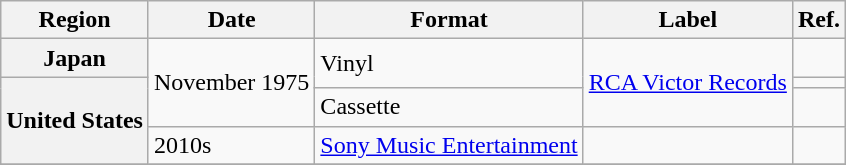<table class="wikitable plainrowheaders">
<tr>
<th scope="col">Region</th>
<th scope="col">Date</th>
<th scope="col">Format</th>
<th scope="col">Label</th>
<th scope="col">Ref.</th>
</tr>
<tr>
<th scope="row">Japan</th>
<td rowspan="3">November 1975</td>
<td rowspan="2">Vinyl</td>
<td rowspan="3"><a href='#'>RCA Victor Records</a></td>
<td></td>
</tr>
<tr>
<th scope="row" rowspan="3">United States</th>
<td></td>
</tr>
<tr>
<td>Cassette</td>
<td></td>
</tr>
<tr>
<td>2010s</td>
<td><a href='#'>Sony Music Entertainment</a></td>
<td></td>
<td></td>
</tr>
<tr>
</tr>
</table>
